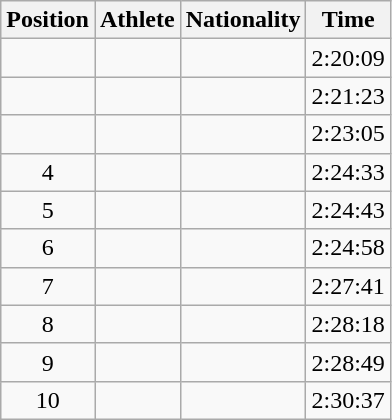<table class="wikitable sortable">
<tr>
<th scope="col">Position</th>
<th scope="col">Athlete</th>
<th scope="col">Nationality</th>
<th scope="col">Time</th>
</tr>
<tr>
<td style="text-align:center"></td>
<td></td>
<td></td>
<td>2:20:09</td>
</tr>
<tr>
<td style="text-align:center"></td>
<td></td>
<td></td>
<td>2:21:23</td>
</tr>
<tr>
<td style="text-align:center"></td>
<td></td>
<td></td>
<td>2:23:05</td>
</tr>
<tr>
<td style="text-align:center">4</td>
<td></td>
<td></td>
<td>2:24:33</td>
</tr>
<tr>
<td style="text-align:center">5</td>
<td></td>
<td></td>
<td>2:24:43</td>
</tr>
<tr>
<td style="text-align:center">6</td>
<td></td>
<td></td>
<td>2:24:58</td>
</tr>
<tr>
<td style="text-align:center">7</td>
<td></td>
<td></td>
<td>2:27:41</td>
</tr>
<tr>
<td style="text-align:center">8</td>
<td></td>
<td></td>
<td>2:28:18</td>
</tr>
<tr>
<td style="text-align:center">9</td>
<td></td>
<td></td>
<td>2:28:49</td>
</tr>
<tr>
<td style="text-align:center">10</td>
<td></td>
<td></td>
<td>2:30:37</td>
</tr>
</table>
